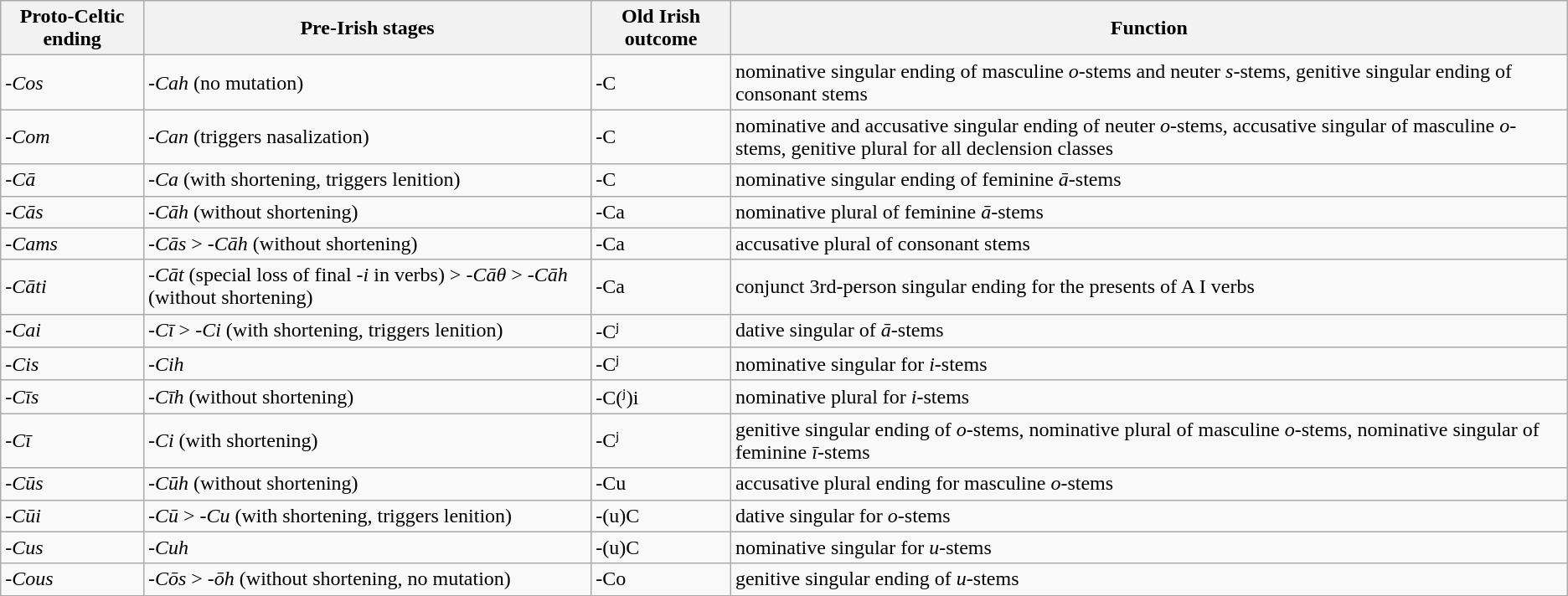<table class="wikitable">
<tr>
<th>Proto-Celtic ending</th>
<th>Pre-Irish stages</th>
<th>Old Irish outcome</th>
<th>Function</th>
</tr>
<tr>
<td><em>-Cos</em></td>
<td><em>-Cah</em> (no mutation)</td>
<td>-C</td>
<td>nominative singular ending of masculine <em>o</em>-stems and neuter <em>s</em>-stems, genitive singular ending of consonant stems</td>
</tr>
<tr>
<td><em>-Com</em></td>
<td><em>-Can</em> (triggers nasalization)</td>
<td>-C</td>
<td>nominative and accusative singular ending of neuter <em>o</em>-stems, accusative singular of masculine <em>o</em>-stems, genitive plural for all declension classes</td>
</tr>
<tr>
<td><em>-Cā</em></td>
<td><em>-Ca</em> (with shortening, triggers lenition)</td>
<td>-C</td>
<td>nominative singular ending of feminine <em>ā</em>-stems</td>
</tr>
<tr>
<td><em>-Cās</em></td>
<td><em>-Cāh</em> (without shortening)</td>
<td>-Ca</td>
<td>nominative plural of feminine <em>ā</em>-stems</td>
</tr>
<tr>
<td><em>-Cams</em></td>
<td><em>-Cās</em> > <em>-Cāh</em> (without shortening)</td>
<td>-Ca</td>
<td>accusative plural of consonant stems</td>
</tr>
<tr>
<td><em>-Cāti</em></td>
<td><em>-Cāt</em> (special loss of final <em>-i</em> in verbs) > <em>-Cāθ</em> > <em>-Cāh</em> (without shortening)</td>
<td>-Ca</td>
<td>conjunct 3rd-person singular ending for the presents of A I verbs</td>
</tr>
<tr>
<td><em>-Cai</em></td>
<td><em>-Cī</em> > <em>-Ci</em> (with shortening, triggers lenition)</td>
<td>-Cʲ</td>
<td>dative singular of <em>ā</em>-stems</td>
</tr>
<tr>
<td><em>-Cis</em></td>
<td><em>-Cih</em></td>
<td>-Cʲ</td>
<td>nominative singular for <em>i</em>-stems</td>
</tr>
<tr>
<td><em>-Cīs</em></td>
<td><em>-Cīh</em> (without shortening)</td>
<td>-C(ʲ)i</td>
<td>nominative plural for <em>i</em>-stems</td>
</tr>
<tr>
<td><em>-Cī</em></td>
<td><em>-Ci</em> (with shortening)</td>
<td>-Cʲ</td>
<td>genitive singular ending of <em>o</em>-stems, nominative plural of masculine <em>o</em>-stems, nominative singular of feminine <em>ī</em>-stems</td>
</tr>
<tr>
<td><em>-Cūs</em></td>
<td><em>-Cūh</em> (without shortening)</td>
<td>-Cu</td>
<td>accusative plural ending for masculine <em>o</em>-stems</td>
</tr>
<tr>
<td><em>-Cūi</em></td>
<td><em>-Cū</em> > <em>-Cu</em> (with shortening, triggers lenition)</td>
<td>-(u)C</td>
<td>dative singular for <em>o</em>-stems</td>
</tr>
<tr>
<td><em>-Cus</em></td>
<td><em>-Cuh</em></td>
<td>-(u)C</td>
<td>nominative singular for <em>u</em>-stems</td>
</tr>
<tr>
<td><em>-Cous</em></td>
<td><em>-Cōs</em> > <em>-ōh</em> (without shortening, no mutation)</td>
<td>-Co</td>
<td>genitive singular ending of <em>u</em>-stems</td>
</tr>
</table>
